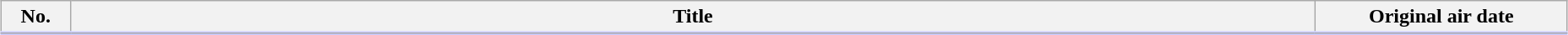<table class="wikitable" style="width:98%; margin:auto; background:#FFF;">
<tr style="border-bottom: 3px solid #CCF;">
<th style="width:3em;">No.</th>
<th>Title</th>
<th style="width:12em;">Original air date</th>
</tr>
<tr>
</tr>
</table>
